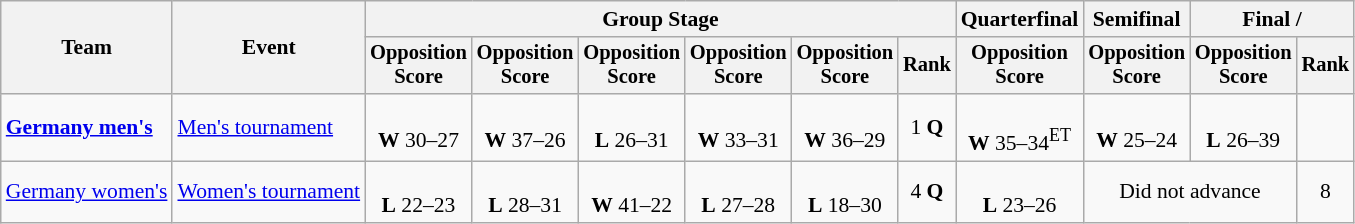<table class="wikitable" style="font-size:90%">
<tr>
<th rowspan=2>Team</th>
<th rowspan=2>Event</th>
<th colspan=6>Group Stage</th>
<th>Quarterfinal</th>
<th>Semifinal</th>
<th colspan=2>Final / </th>
</tr>
<tr style="font-size:95%">
<th>Opposition<br>Score</th>
<th>Opposition<br>Score</th>
<th>Opposition<br>Score</th>
<th>Opposition<br>Score</th>
<th>Opposition<br>Score</th>
<th>Rank</th>
<th>Opposition<br>Score</th>
<th>Opposition<br>Score</th>
<th>Opposition<br>Score</th>
<th>Rank</th>
</tr>
<tr align=center>
<td align=left><strong><a href='#'>Germany men's</a></strong></td>
<td align=left><a href='#'>Men's tournament</a></td>
<td><br><strong>W</strong> 30–27</td>
<td><br><strong>W</strong> 37–26</td>
<td><br><strong>L</strong> 26–31</td>
<td><br><strong>W</strong> 33–31</td>
<td><br><strong>W</strong> 36–29</td>
<td>1 <strong>Q</strong></td>
<td><br><strong>W</strong> 35–34<sup>ET</sup></td>
<td><br><strong>W</strong> 25–24</td>
<td><br><strong>L</strong> 26–39</td>
<td></td>
</tr>
<tr align=center>
<td align=left><a href='#'>Germany women's</a></td>
<td align=left><a href='#'>Women's tournament</a></td>
<td><br><strong>L</strong> 22–23</td>
<td><br><strong>L</strong> 28–31</td>
<td><br><strong>W</strong> 41–22</td>
<td><br><strong>L</strong> 27–28</td>
<td><br><strong>L</strong> 18–30</td>
<td>4 <strong>Q</strong></td>
<td><br><strong>L</strong> 23–26</td>
<td colspan=2>Did not advance</td>
<td>8</td>
</tr>
</table>
